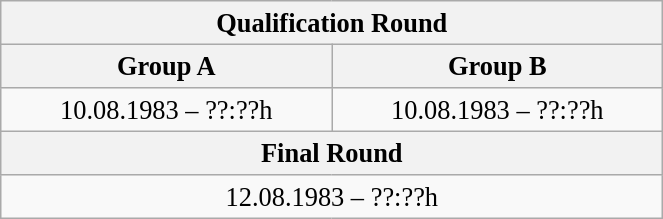<table class="wikitable" style=" text-align:center; font-size:110%;" width="35%">
<tr>
<th colspan="2">Qualification Round</th>
</tr>
<tr>
<th>Group A</th>
<th>Group B</th>
</tr>
<tr>
<td>10.08.1983 – ??:??h</td>
<td>10.08.1983 – ??:??h</td>
</tr>
<tr>
<th colspan="2">Final Round</th>
</tr>
<tr>
<td colspan="2">12.08.1983 – ??:??h</td>
</tr>
</table>
